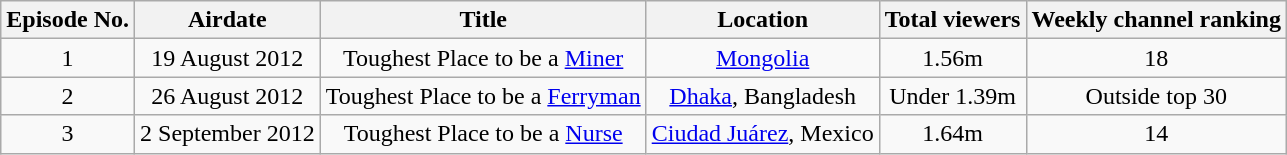<table class="wikitable" style="text-align:center;">
<tr>
<th>Episode No.</th>
<th>Airdate</th>
<th>Title</th>
<th>Location</th>
<th>Total viewers</th>
<th>Weekly channel ranking</th>
</tr>
<tr>
<td>1</td>
<td>19 August 2012</td>
<td>Toughest Place to be a <a href='#'>Miner</a></td>
<td><a href='#'>Mongolia</a></td>
<td>1.56m</td>
<td>18</td>
</tr>
<tr>
<td>2</td>
<td>26 August 2012</td>
<td>Toughest Place to be a <a href='#'>Ferryman</a></td>
<td><a href='#'>Dhaka</a>, Bangladesh</td>
<td>Under 1.39m</td>
<td>Outside top 30</td>
</tr>
<tr>
<td>3</td>
<td>2 September 2012</td>
<td>Toughest Place to be a <a href='#'>Nurse</a></td>
<td><a href='#'>Ciudad Juárez</a>, Mexico</td>
<td>1.64m</td>
<td>14</td>
</tr>
</table>
